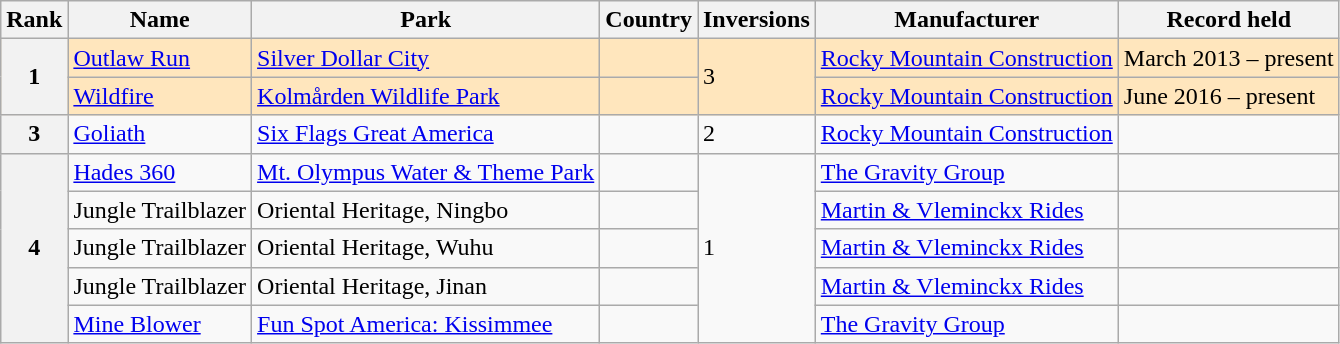<table class="wikitable sortable plainrowheaders">
<tr>
<th data-sort-type="number" scope="col">Rank</th>
<th scope="col">Name</th>
<th scope="col">Park</th>
<th scope="col">Country</th>
<th scope="col">Inversions</th>
<th scope="col">Manufacturer</th>
<th scope="col">Record held</th>
</tr>
<tr style="background-color: #FFE6BD">
<th rowspan="2">1</th>
<td><a href='#'>Outlaw Run</a></td>
<td><a href='#'>Silver Dollar City</a></td>
<td></td>
<td scope="row" rowspan="2">3</td>
<td><a href='#'>Rocky Mountain Construction</a></td>
<td data-sort-value="02">March 2013 – present</td>
</tr>
<tr style="background-color: #FFE6BD">
<td><a href='#'>Wildfire</a></td>
<td><a href='#'>Kolmården Wildlife Park</a></td>
<td></td>
<td><a href='#'>Rocky Mountain Construction</a></td>
<td data-sort-value="01">June 2016 – present</td>
</tr>
<tr>
<th>3</th>
<td><a href='#'>Goliath</a></td>
<td><a href='#'>Six Flags Great America</a></td>
<td></td>
<td>2</td>
<td><a href='#'>Rocky Mountain Construction</a></td>
<td></td>
</tr>
<tr>
<th rowspan="5">4</th>
<td><a href='#'>Hades 360</a></td>
<td><a href='#'>Mt. Olympus Water & Theme Park</a></td>
<td></td>
<td rowspan="5">1</td>
<td><a href='#'>The Gravity Group</a></td>
<td></td>
</tr>
<tr>
<td>Jungle Trailblazer</td>
<td>Oriental Heritage, Ningbo</td>
<td></td>
<td><a href='#'>Martin & Vleminckx Rides</a></td>
<td></td>
</tr>
<tr>
<td>Jungle Trailblazer</td>
<td>Oriental Heritage, Wuhu</td>
<td></td>
<td><a href='#'>Martin & Vleminckx Rides</a></td>
<td></td>
</tr>
<tr>
<td>Jungle Trailblazer</td>
<td>Oriental Heritage, Jinan</td>
<td></td>
<td><a href='#'>Martin & Vleminckx Rides</a></td>
<td></td>
</tr>
<tr>
<td><a href='#'>Mine Blower</a></td>
<td><a href='#'>Fun Spot America: Kissimmee</a></td>
<td></td>
<td><a href='#'>The Gravity Group</a></td>
<td></td>
</tr>
</table>
